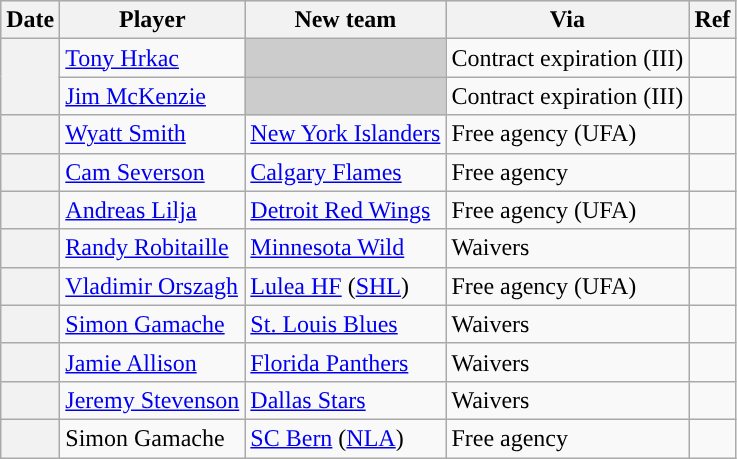<table class="wikitable plainrowheaders">
<tr style="background:#ddd; text-align:center;">
<th>Date</th>
<th>Player</th>
<th>New team</th>
<th>Via</th>
<th>Ref</th>
</tr>
<tr>
<th scope="row" rowspan=2></th>
<td><a href='#'>Tony Hrkac</a></td>
<td style="background:#ccc"></td>
<td>Contract expiration (III)</td>
<td></td>
</tr>
<tr>
<td><a href='#'>Jim McKenzie</a></td>
<td style="background:#ccc"></td>
<td>Contract expiration (III)</td>
<td></td>
</tr>
<tr>
<th scope="row"></th>
<td><a href='#'>Wyatt Smith</a></td>
<td><a href='#'>New York Islanders</a></td>
<td>Free agency (UFA)</td>
<td></td>
</tr>
<tr>
<th scope="row"></th>
<td><a href='#'>Cam Severson</a></td>
<td><a href='#'>Calgary Flames</a></td>
<td>Free agency</td>
<td></td>
</tr>
<tr>
<th scope="row"></th>
<td><a href='#'>Andreas Lilja</a></td>
<td><a href='#'>Detroit Red Wings</a></td>
<td>Free agency (UFA)</td>
<td></td>
</tr>
<tr>
<th scope="row"></th>
<td><a href='#'>Randy Robitaille</a></td>
<td><a href='#'>Minnesota Wild</a></td>
<td>Waivers</td>
<td></td>
</tr>
<tr>
<th scope="row"></th>
<td><a href='#'>Vladimir Orszagh</a></td>
<td><a href='#'>Lulea HF</a> (<a href='#'>SHL</a>)</td>
<td>Free agency (UFA)</td>
<td></td>
</tr>
<tr>
<th scope="row"></th>
<td><a href='#'>Simon Gamache</a></td>
<td><a href='#'>St. Louis Blues</a></td>
<td>Waivers</td>
<td></td>
</tr>
<tr>
<th scope="row"></th>
<td><a href='#'>Jamie Allison</a></td>
<td><a href='#'>Florida Panthers</a></td>
<td>Waivers</td>
<td></td>
</tr>
<tr>
<th scope="row"></th>
<td><a href='#'>Jeremy Stevenson</a></td>
<td><a href='#'>Dallas Stars</a></td>
<td>Waivers</td>
<td></td>
</tr>
<tr>
<th scope="row"></th>
<td>Simon Gamache</td>
<td><a href='#'>SC Bern</a> (<a href='#'>NLA</a>)</td>
<td>Free agency</td>
<td></td>
</tr>
</table>
